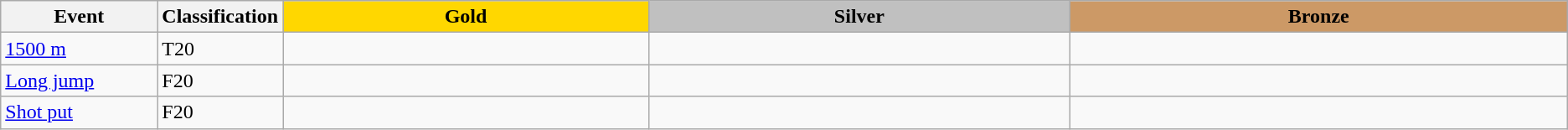<table class=wikitable style="font-size:100%">
<tr>
<th rowspan="1" width="10%">Event</th>
<th rowspan="1" width="5%">Classification</th>
<th rowspan="1" style="background:gold;">Gold</th>
<th colspan="1" style="background:silver;">Silver</th>
<th colspan="1" style="background:#CC9966;">Bronze</th>
</tr>
<tr>
<td><a href='#'>1500 m</a></td>
<td>T20<br></td>
<td></td>
<td></td>
<td></td>
</tr>
<tr>
<td><a href='#'>Long jump</a></td>
<td>F20<br></td>
<td></td>
<td></td>
<td></td>
</tr>
<tr>
<td><a href='#'>Shot put</a></td>
<td>F20<br></td>
<td></td>
<td></td>
<td></td>
</tr>
</table>
